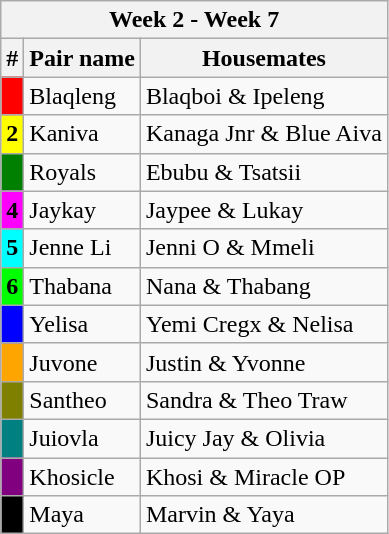<table class="wikitable sortable">
<tr>
<th colspan="3">Week 2 - Week 7</th>
</tr>
<tr>
<th>#</th>
<th>Pair name</th>
<th>Housemates</th>
</tr>
<tr>
<th style="background:red"></th>
<td>Blaqleng</td>
<td>Blaqboi & Ipeleng</td>
</tr>
<tr>
<th style="background:yellow">2</th>
<td>Kaniva</td>
<td>Kanaga Jnr & Blue Aiva</td>
</tr>
<tr>
<th style="background:green"></th>
<td>Royals</td>
<td>Ebubu & Tsatsii</td>
</tr>
<tr>
<th style="background:fuchsia">4</th>
<td>Jaykay</td>
<td>Jaypee & Lukay</td>
</tr>
<tr>
<th style="background:aqua">5</th>
<td>Jenne Li</td>
<td>Jenni O & Mmeli</td>
</tr>
<tr>
<th style="background:lime">6</th>
<td>Thabana</td>
<td>Nana & Thabang</td>
</tr>
<tr>
<th style="background:blue"></th>
<td>Yelisa</td>
<td>Yemi Cregx & Nelisa</td>
</tr>
<tr>
<th style="background:orange"></th>
<td>Juvone</td>
<td>Justin & Yvonne</td>
</tr>
<tr>
<th style="background:olive"></th>
<td>Santheo</td>
<td>Sandra & Theo Traw</td>
</tr>
<tr>
<th style="background:teal"></th>
<td>Juiovla</td>
<td>Juicy Jay & Olivia</td>
</tr>
<tr>
<th style="background:purple"></th>
<td>Khosicle</td>
<td>Khosi & Miracle OP</td>
</tr>
<tr>
<th style="background:black"></th>
<td>Maya</td>
<td>Marvin & Yaya</td>
</tr>
</table>
